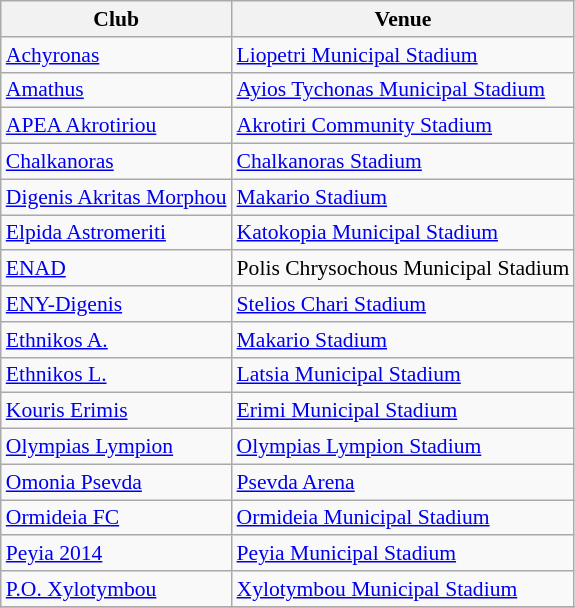<table class="wikitable" style="font-size:90%">
<tr>
<th>Club</th>
<th>Venue</th>
</tr>
<tr>
<td><a href='#'>Achyronas</a></td>
<td><a href='#'>Liopetri Municipal Stadium</a></td>
</tr>
<tr>
<td><a href='#'>Amathus</a></td>
<td><a href='#'>Ayios Tychonas Municipal Stadium</a></td>
</tr>
<tr>
<td><a href='#'>APEA Akrotiriou</a></td>
<td><a href='#'>Akrotiri Community Stadium</a></td>
</tr>
<tr>
<td><a href='#'>Chalkanoras</a></td>
<td><a href='#'>Chalkanoras Stadium</a></td>
</tr>
<tr>
<td><a href='#'>Digenis Akritas Morphou</a></td>
<td><a href='#'>Makario Stadium</a></td>
</tr>
<tr>
<td><a href='#'>Elpida Astromeriti</a></td>
<td><a href='#'>Katokopia Municipal Stadium</a></td>
</tr>
<tr>
<td><a href='#'>ENAD</a></td>
<td>Polis Chrysochous Municipal Stadium</td>
</tr>
<tr>
<td><a href='#'>ENY-Digenis</a></td>
<td><a href='#'>Stelios Chari Stadium</a></td>
</tr>
<tr>
<td><a href='#'>Ethnikos A.</a></td>
<td><a href='#'>Makario Stadium</a></td>
</tr>
<tr>
<td><a href='#'>Ethnikos L.</a></td>
<td><a href='#'>Latsia Municipal Stadium</a></td>
</tr>
<tr>
<td><a href='#'>Kouris Erimis</a></td>
<td><a href='#'>Erimi Municipal Stadium</a></td>
</tr>
<tr>
<td><a href='#'>Olympias Lympion</a></td>
<td><a href='#'>Olympias Lympion Stadium</a></td>
</tr>
<tr>
<td><a href='#'>Omonia Psevda</a></td>
<td><a href='#'>Psevda Arena</a></td>
</tr>
<tr>
<td><a href='#'>Ormideia FC</a></td>
<td><a href='#'>Ormideia Municipal Stadium</a></td>
</tr>
<tr>
<td><a href='#'>Peyia 2014</a></td>
<td><a href='#'>Peyia Municipal Stadium</a></td>
</tr>
<tr>
<td><a href='#'>P.O. Xylotymbou</a></td>
<td><a href='#'>Xylotymbou Municipal Stadium</a></td>
</tr>
<tr>
</tr>
</table>
